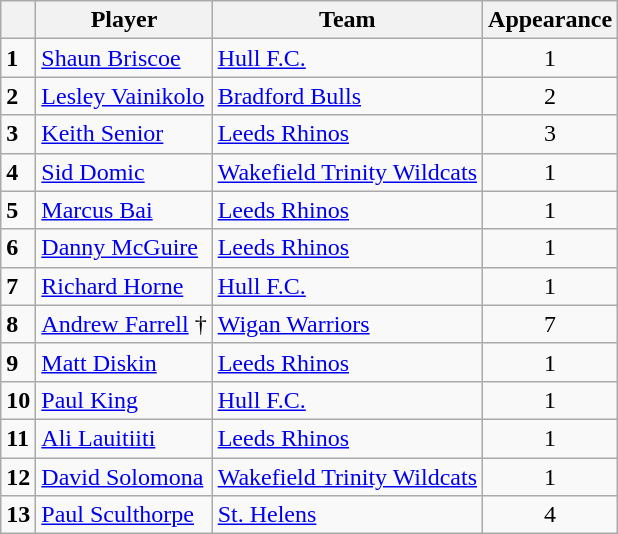<table class="wikitable">
<tr>
<th></th>
<th>Player</th>
<th>Team</th>
<th>Appearance</th>
</tr>
<tr>
<td><strong>1</strong></td>
<td> <a href='#'>Shaun Briscoe</a></td>
<td> <a href='#'>Hull F.C.</a></td>
<td style="text-align:center;">1</td>
</tr>
<tr>
<td><strong>2</strong></td>
<td> <a href='#'>Lesley Vainikolo</a></td>
<td> <a href='#'>Bradford Bulls</a></td>
<td style="text-align:center;">2</td>
</tr>
<tr>
<td><strong>3</strong></td>
<td> <a href='#'>Keith Senior</a></td>
<td> <a href='#'>Leeds Rhinos</a></td>
<td style="text-align:center;">3</td>
</tr>
<tr>
<td><strong>4</strong></td>
<td> <a href='#'>Sid Domic</a></td>
<td> <a href='#'>Wakefield Trinity Wildcats</a></td>
<td style="text-align:center;">1</td>
</tr>
<tr>
<td><strong>5</strong></td>
<td> <a href='#'>Marcus Bai</a></td>
<td> <a href='#'>Leeds Rhinos</a></td>
<td style="text-align:center;">1</td>
</tr>
<tr>
<td><strong>6</strong></td>
<td> <a href='#'>Danny McGuire</a></td>
<td> <a href='#'>Leeds Rhinos</a></td>
<td style="text-align:center;">1</td>
</tr>
<tr>
<td><strong>7</strong></td>
<td> <a href='#'>Richard Horne</a></td>
<td> <a href='#'>Hull F.C.</a></td>
<td style="text-align:center;">1</td>
</tr>
<tr>
<td><strong>8</strong></td>
<td> <a href='#'>Andrew Farrell</a> †</td>
<td> <a href='#'>Wigan Warriors</a></td>
<td style="text-align:center;">7</td>
</tr>
<tr>
<td><strong>9</strong></td>
<td> <a href='#'>Matt Diskin</a></td>
<td> <a href='#'>Leeds Rhinos</a></td>
<td style="text-align:center;">1</td>
</tr>
<tr>
<td><strong>10</strong></td>
<td> <a href='#'>Paul King</a></td>
<td> <a href='#'>Hull F.C.</a></td>
<td style="text-align:center;">1</td>
</tr>
<tr>
<td><strong>11</strong></td>
<td> <a href='#'>Ali Lauitiiti</a></td>
<td> <a href='#'>Leeds Rhinos</a></td>
<td style="text-align:center;">1</td>
</tr>
<tr>
<td><strong>12</strong></td>
<td> <a href='#'>David Solomona</a></td>
<td> <a href='#'>Wakefield Trinity Wildcats</a></td>
<td style="text-align:center;">1</td>
</tr>
<tr>
<td><strong>13</strong></td>
<td> <a href='#'>Paul Sculthorpe</a></td>
<td> <a href='#'>St. Helens</a></td>
<td style="text-align:center;">4</td>
</tr>
</table>
